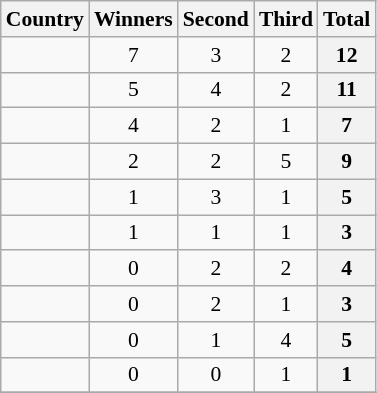<table class="wikitable" style="font-size: 90%; text-align: center;">
<tr>
<th>Country</th>
<th>Winners</th>
<th>Second</th>
<th>Third</th>
<th>Total</th>
</tr>
<tr>
<td align=left></td>
<td>7</td>
<td>3</td>
<td>2</td>
<th>12</th>
</tr>
<tr>
<td align=left></td>
<td>5</td>
<td>4</td>
<td>2</td>
<th>11</th>
</tr>
<tr>
<td align=left></td>
<td>4</td>
<td>2</td>
<td>1</td>
<th>7</th>
</tr>
<tr>
<td align=left></td>
<td>2</td>
<td>2</td>
<td>5</td>
<th>9</th>
</tr>
<tr>
<td align=left></td>
<td>1</td>
<td>3</td>
<td>1</td>
<th>5</th>
</tr>
<tr>
<td align=left></td>
<td>1</td>
<td>1</td>
<td>1</td>
<th>3</th>
</tr>
<tr>
<td align=left></td>
<td>0</td>
<td>2</td>
<td>2</td>
<th>4</th>
</tr>
<tr>
<td align=left></td>
<td>0</td>
<td>2</td>
<td>1</td>
<th>3</th>
</tr>
<tr>
<td align=left></td>
<td>0</td>
<td>1</td>
<td>4</td>
<th>5</th>
</tr>
<tr>
<td align=left></td>
<td>0</td>
<td>0</td>
<td>1</td>
<th>1</th>
</tr>
<tr>
</tr>
</table>
